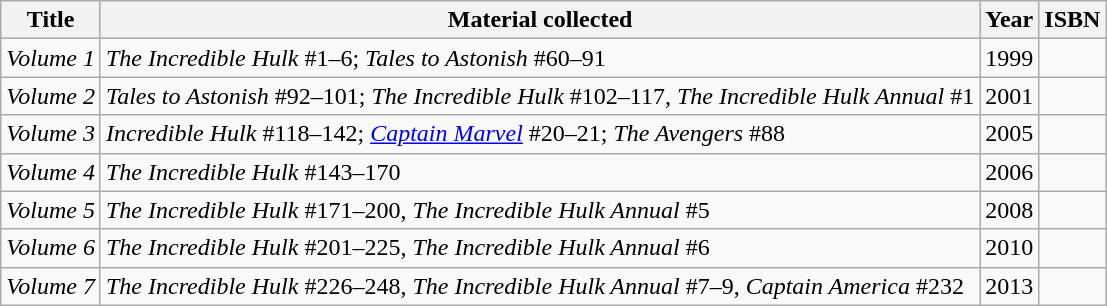<table class="wikitable sortable">
<tr>
<th>Title</th>
<th>Material collected</th>
<th>Year</th>
<th>ISBN</th>
</tr>
<tr>
<td><em>Volume 1</em></td>
<td><em>The Incredible Hulk</em> #1–6; <em>Tales to Astonish</em> #60–91</td>
<td>1999</td>
<td></td>
</tr>
<tr>
<td><em>Volume 2</em></td>
<td><em>Tales to Astonish</em> #92–101; <em>The Incredible Hulk</em> #102–117, <em>The Incredible Hulk Annual</em> #1</td>
<td>2001</td>
<td></td>
</tr>
<tr>
<td><em>Volume 3</em></td>
<td><em>Incredible Hulk</em> #118–142; <em><a href='#'>Captain Marvel</a></em> #20–21; <em>The Avengers</em> #88</td>
<td>2005</td>
<td></td>
</tr>
<tr>
<td><em>Volume 4</em></td>
<td><em>The Incredible Hulk</em> #143–170</td>
<td>2006</td>
<td></td>
</tr>
<tr>
<td><em>Volume 5</em></td>
<td><em>The Incredible Hulk</em> #171–200, <em>The Incredible Hulk Annual</em> #5</td>
<td>2008</td>
<td></td>
</tr>
<tr>
<td><em>Volume 6</em></td>
<td><em>The Incredible Hulk</em> #201–225, <em>The Incredible Hulk Annual</em> #6</td>
<td>2010</td>
<td></td>
</tr>
<tr>
<td><em>Volume 7</em></td>
<td><em>The Incredible Hulk</em> #226–248, <em>The Incredible Hulk Annual</em> #7–9, <em>Captain America</em> #232</td>
<td>2013</td>
<td></td>
</tr>
</table>
